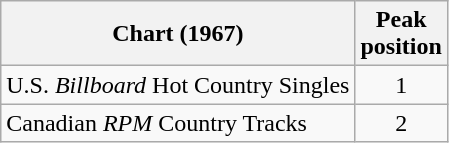<table class="wikitable">
<tr>
<th align="left">Chart (1967)</th>
<th align="center">Peak<br>position</th>
</tr>
<tr>
<td align="left">U.S. <em>Billboard</em> Hot Country Singles</td>
<td align="center">1</td>
</tr>
<tr>
<td align="left">Canadian <em>RPM</em> Country Tracks</td>
<td align="center">2</td>
</tr>
</table>
